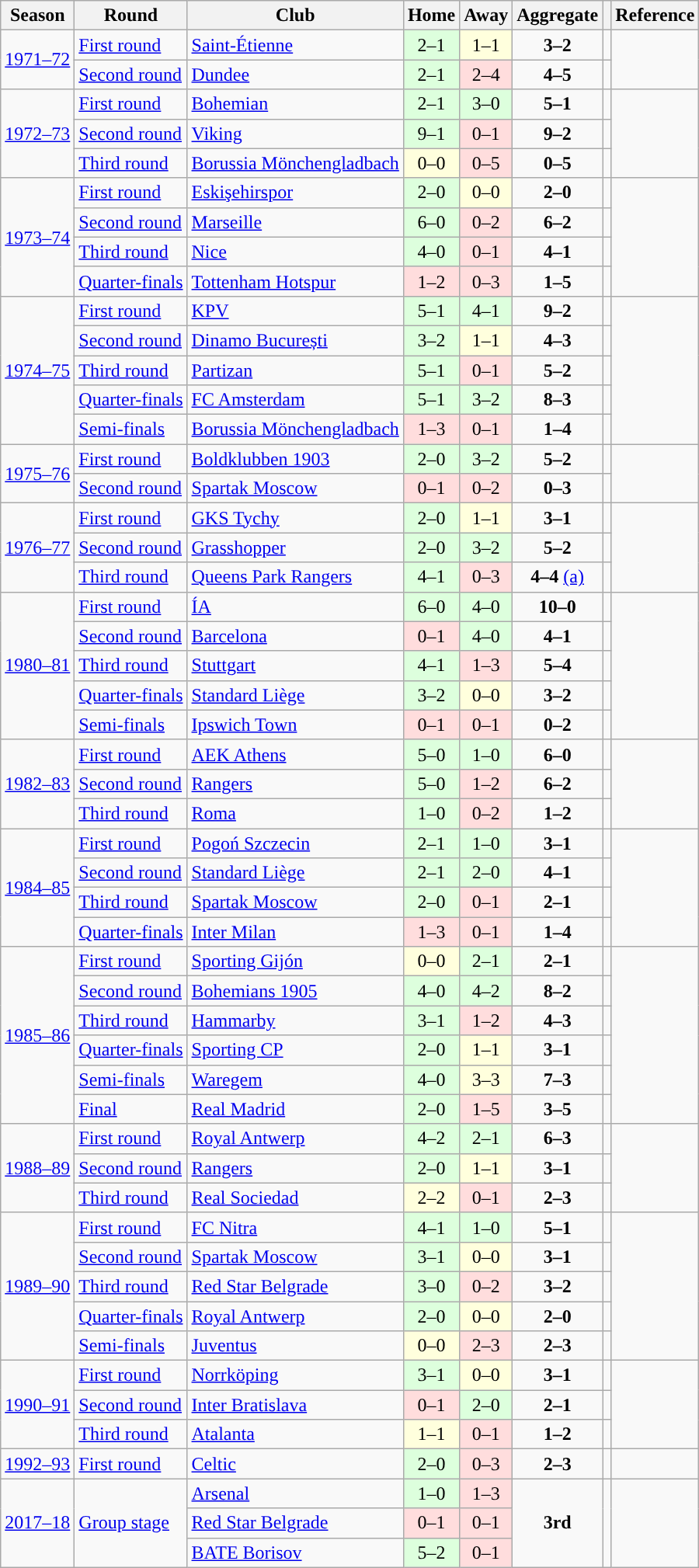<table class="wikitable" style="text-align:left">
<tr>
<th>Season</th>
<th>Round</th>
<th>Club</th>
<th>Home</th>
<th>Away</th>
<th>Aggregate</th>
<th></th>
<th>Reference</th>
</tr>
<tr>
<td rowspan="2"><a href='#'>1971–72</a></td>
<td><a href='#'>First round</a></td>
<td> <a href='#'>Saint-Étienne</a></td>
<td style="text-align:center; background:#dfd;">2–1</td>
<td style="text-align:center; background:#ffd;">1–1</td>
<td style="text-align:center;"><strong>3–2</strong></td>
<td></td>
<td rowspan="2" style="text-align:center;"></td>
</tr>
<tr>
<td><a href='#'>Second round</a></td>
<td> <a href='#'>Dundee</a></td>
<td style="text-align:center; background:#dfd;">2–1</td>
<td style="text-align:center; background:#fdd;">2–4</td>
<td style="text-align:center;"><strong>4–5</strong></td>
<td></td>
</tr>
<tr>
<td rowspan="3"><a href='#'>1972–73</a></td>
<td><a href='#'>First round</a></td>
<td> <a href='#'>Bohemian</a></td>
<td style="text-align:center; background:#dfd;">2–1</td>
<td style="text-align:center; background:#dfd;">3–0</td>
<td style="text-align:center;"><strong>5–1</strong></td>
<td></td>
<td rowspan="3" style="text-align:center;"></td>
</tr>
<tr>
<td><a href='#'>Second round</a></td>
<td> <a href='#'>Viking</a></td>
<td style="text-align:center; background:#dfd;">9–1</td>
<td style="text-align:center; background:#fdd;">0–1</td>
<td style="text-align:center;"><strong>9–2</strong></td>
<td></td>
</tr>
<tr>
<td><a href='#'>Third round</a></td>
<td> <a href='#'>Borussia Mönchengladbach</a></td>
<td style="text-align:center; background:#ffd;">0–0</td>
<td style="text-align:center; background:#fdd;">0–5</td>
<td style="text-align:center;"><strong>0–5</strong></td>
<td></td>
</tr>
<tr>
<td rowspan="4"><a href='#'>1973–74</a></td>
<td><a href='#'>First round</a></td>
<td> <a href='#'>Eskişehirspor</a></td>
<td style="text-align:center; background:#dfd;">2–0</td>
<td style="text-align:center; background:#ffd;">0–0</td>
<td style="text-align:center;"><strong>2–0</strong></td>
<td></td>
<td rowspan="4" style="text-align:center;"></td>
</tr>
<tr>
<td><a href='#'>Second round</a></td>
<td> <a href='#'>Marseille</a></td>
<td style="text-align:center; background:#dfd;">6–0</td>
<td style="text-align:center; background:#fdd;">0–2</td>
<td style="text-align:center;"><strong>6–2</strong></td>
<td></td>
</tr>
<tr>
<td><a href='#'>Third round</a></td>
<td> <a href='#'>Nice</a></td>
<td style="text-align:center; background:#dfd;">4–0</td>
<td style="text-align:center; background:#fdd;">0–1</td>
<td style="text-align:center;"><strong>4–1</strong></td>
<td></td>
</tr>
<tr>
<td><a href='#'>Quarter-finals</a></td>
<td> <a href='#'>Tottenham Hotspur</a></td>
<td style="text-align:center; background:#fdd;">1–2</td>
<td style="text-align:center; background:#fdd;">0–3</td>
<td style="text-align:center;"><strong>1–5</strong></td>
<td></td>
</tr>
<tr>
<td rowspan="5"><a href='#'>1974–75</a></td>
<td><a href='#'>First round</a></td>
<td> <a href='#'>KPV</a></td>
<td style="text-align:center; background:#dfd;">5–1</td>
<td style="text-align:center; background:#dfd;">4–1</td>
<td style="text-align:center;"><strong>9–2</strong></td>
<td></td>
<td rowspan="5" style="text-align:center;"></td>
</tr>
<tr>
<td><a href='#'>Second round</a></td>
<td> <a href='#'>Dinamo București</a></td>
<td style="text-align:center; background:#dfd;">3–2</td>
<td style="text-align:center; background:#ffd;">1–1</td>
<td style="text-align:center;"><strong>4–3</strong></td>
<td></td>
</tr>
<tr>
<td><a href='#'>Third round</a></td>
<td> <a href='#'>Partizan</a></td>
<td style="text-align:center; background:#dfd;">5–1</td>
<td style="text-align:center; background:#fdd;">0–1</td>
<td style="text-align:center;"><strong>5–2</strong></td>
<td></td>
</tr>
<tr>
<td><a href='#'>Quarter-finals</a></td>
<td> <a href='#'>FC Amsterdam</a></td>
<td style="text-align:center; background:#dfd;">5–1</td>
<td style="text-align:center; background:#dfd;">3–2</td>
<td style="text-align:center;"><strong>8–3</strong></td>
<td></td>
</tr>
<tr>
<td><a href='#'>Semi-finals</a></td>
<td> <a href='#'>Borussia Mönchengladbach</a></td>
<td style="text-align:center; background:#fdd;">1–3</td>
<td style="text-align:center; background:#fdd;">0–1</td>
<td style="text-align:center;"><strong>1–4</strong></td>
<td></td>
</tr>
<tr>
<td rowspan="2"><a href='#'>1975–76</a></td>
<td><a href='#'>First round</a></td>
<td> <a href='#'>Boldklubben 1903</a></td>
<td style="text-align:center; background:#dfd;">2–0</td>
<td style="text-align:center; background:#dfd;">3–2 </td>
<td style="text-align:center;"><strong>5–2</strong></td>
<td></td>
<td rowspan="2" style="text-align:center;"></td>
</tr>
<tr>
<td><a href='#'>Second round</a></td>
<td> <a href='#'>Spartak Moscow</a></td>
<td style="text-align:center; background:#fdd;">0–1</td>
<td style="text-align:center; background:#fdd;">0–2</td>
<td style="text-align:center;"><strong>0–3</strong></td>
<td></td>
</tr>
<tr>
<td rowspan="3"><a href='#'>1976–77</a></td>
<td><a href='#'>First round</a></td>
<td> <a href='#'>GKS Tychy</a></td>
<td style="text-align:center; background:#dfd;">2–0</td>
<td style="text-align:center; background:#ffd;">1–1</td>
<td style="text-align:center;"><strong>3–1</strong></td>
<td></td>
<td rowspan="3" style="text-align:center;"></td>
</tr>
<tr>
<td><a href='#'>Second round</a></td>
<td> <a href='#'>Grasshopper</a></td>
<td style="text-align:center; background:#dfd;">2–0</td>
<td style="text-align:center; background:#dfd;">3–2</td>
<td style="text-align:center;"><strong>5–2</strong></td>
<td></td>
</tr>
<tr>
<td><a href='#'>Third round</a></td>
<td> <a href='#'>Queens Park Rangers</a></td>
<td style="text-align:center; background:#dfd;">4–1</td>
<td style="text-align:center; background:#fdd;">0–3</td>
<td style="text-align:center;"><strong>4–4</strong> <a href='#'>(a)</a></td>
<td></td>
</tr>
<tr>
<td rowspan="5"><a href='#'>1980–81</a></td>
<td><a href='#'>First round</a></td>
<td> <a href='#'>ÍA</a></td>
<td style="text-align:center; background:#dfd;">6–0</td>
<td style="text-align:center; background:#dfd;">4–0</td>
<td style="text-align:center;"><strong>10–0</strong></td>
<td></td>
<td rowspan="5" style="text-align:center;"></td>
</tr>
<tr>
<td><a href='#'>Second round</a></td>
<td> <a href='#'>Barcelona</a></td>
<td style="text-align:center; background:#fdd;">0–1</td>
<td style="text-align:center; background:#dfd;">4–0</td>
<td style="text-align:center;"><strong>4–1</strong></td>
<td></td>
</tr>
<tr>
<td><a href='#'>Third round</a></td>
<td> <a href='#'>Stuttgart</a></td>
<td style="text-align:center; background:#dfd;">4–1 </td>
<td style="text-align:center; background:#fdd;">1–3</td>
<td style="text-align:center;"><strong>5–4</strong></td>
<td></td>
</tr>
<tr>
<td><a href='#'>Quarter-finals</a></td>
<td> <a href='#'>Standard Liège</a></td>
<td style="text-align:center; background:#dfd;">3–2</td>
<td style="text-align:center; background:#ffd;">0–0</td>
<td style="text-align:center;"><strong>3–2</strong></td>
<td></td>
</tr>
<tr>
<td><a href='#'>Semi-finals</a></td>
<td> <a href='#'>Ipswich Town</a></td>
<td style="text-align:center; background:#fdd;">0–1</td>
<td style="text-align:center; background:#fdd;">0–1</td>
<td style="text-align:center;"><strong>0–2</strong></td>
<td></td>
</tr>
<tr>
<td rowspan="3"><a href='#'>1982–83</a></td>
<td><a href='#'>First round</a></td>
<td> <a href='#'>AEK Athens</a></td>
<td style="text-align:center; background:#dfd;">5–0</td>
<td style="text-align:center; background:#dfd;">1–0</td>
<td style="text-align:center;"><strong>6–0</strong></td>
<td></td>
<td rowspan="3" style="text-align:center;"></td>
</tr>
<tr>
<td><a href='#'>Second round</a></td>
<td> <a href='#'>Rangers</a></td>
<td style="text-align:center; background:#dfd;">5–0</td>
<td style="text-align:center; background:#fdd;">1–2</td>
<td style="text-align:center;"><strong>6–2</strong></td>
<td></td>
</tr>
<tr>
<td><a href='#'>Third round</a></td>
<td> <a href='#'>Roma</a></td>
<td style="text-align:center; background:#dfd;">1–0</td>
<td style="text-align:center; background:#fdd;">0–2</td>
<td style="text-align:center;"><strong>1–2</strong></td>
<td></td>
</tr>
<tr>
<td rowspan="4"><a href='#'>1984–85</a></td>
<td><a href='#'>First round</a></td>
<td> <a href='#'>Pogoń Szczecin</a></td>
<td style="text-align:center; background:#dfd;">2–1</td>
<td style="text-align:center; background:#dfd;">1–0</td>
<td style="text-align:center;"><strong>3–1</strong></td>
<td></td>
<td rowspan="4" style="text-align:center;"></td>
</tr>
<tr>
<td><a href='#'>Second round</a></td>
<td> <a href='#'>Standard Liège</a></td>
<td style="text-align:center; background:#dfd;">2–1</td>
<td style="text-align:center; background:#dfd;">2–0</td>
<td style="text-align:center;"><strong>4–1</strong></td>
<td></td>
</tr>
<tr>
<td><a href='#'>Third round</a></td>
<td> <a href='#'>Spartak Moscow</a></td>
<td style="text-align:center; background:#dfd;">2–0</td>
<td style="text-align:center; background:#fdd;">0–1</td>
<td style="text-align:center;"><strong>2–1</strong></td>
<td></td>
</tr>
<tr>
<td><a href='#'>Quarter-finals</a></td>
<td> <a href='#'>Inter Milan</a></td>
<td style="text-align:center; background:#fdd;">1–3</td>
<td style="text-align:center; background:#fdd;">0–1</td>
<td style="text-align:center;"><strong>1–4</strong></td>
<td></td>
</tr>
<tr>
<td rowspan="6"><a href='#'>1985–86</a></td>
<td><a href='#'>First round</a></td>
<td> <a href='#'>Sporting Gijón</a></td>
<td style="text-align:center; background:#ffd;">0–0</td>
<td style="text-align:center; background:#dfd;">2–1</td>
<td style="text-align:center;"><strong>2–1</strong></td>
<td></td>
<td rowspan="6" style="text-align:center;"></td>
</tr>
<tr>
<td><a href='#'>Second round</a></td>
<td> <a href='#'>Bohemians 1905</a></td>
<td style="text-align:center; background:#dfd;">4–0</td>
<td style="text-align:center; background:#dfd;">4–2</td>
<td style="text-align:center;"><strong>8–2</strong></td>
<td></td>
</tr>
<tr>
<td><a href='#'>Third round</a></td>
<td> <a href='#'>Hammarby</a></td>
<td style="text-align:center; background:#dfd;">3–1</td>
<td style="text-align:center; background:#fdd;">1–2</td>
<td style="text-align:center;"><strong>4–3</strong></td>
<td></td>
</tr>
<tr>
<td><a href='#'>Quarter-finals</a></td>
<td> <a href='#'>Sporting CP</a></td>
<td style="text-align:center; background:#dfd;">2–0</td>
<td style="text-align:center; background:#ffd;">1–1</td>
<td style="text-align:center;"><strong>3–1</strong></td>
<td></td>
</tr>
<tr>
<td><a href='#'>Semi-finals</a></td>
<td> <a href='#'>Waregem</a></td>
<td style="text-align:center; background:#dfd;">4–0</td>
<td style="text-align:center; background:#ffd;">3–3</td>
<td style="text-align:center;"><strong>7–3</strong></td>
<td></td>
</tr>
<tr>
<td><a href='#'>Final</a></td>
<td> <a href='#'>Real Madrid</a></td>
<td style="text-align:center; background:#dfd;">2–0</td>
<td style="text-align:center; background:#fdd;">1–5</td>
<td style="text-align:center;"><strong>3–5</strong></td>
<td></td>
</tr>
<tr>
<td rowspan="3"><a href='#'>1988–89</a></td>
<td><a href='#'>First round</a></td>
<td> <a href='#'>Royal Antwerp</a></td>
<td style="text-align:center; background:#dfd;">4–2</td>
<td style="text-align:center; background:#dfd;">2–1</td>
<td style="text-align:center;"><strong>6–3</strong></td>
<td></td>
<td rowspan="3" style="text-align:center;"></td>
</tr>
<tr>
<td><a href='#'>Second round</a></td>
<td> <a href='#'>Rangers</a></td>
<td style="text-align:center; background:#dfd;">2–0</td>
<td style="text-align:center; background:#ffd;">1–1</td>
<td style="text-align:center;"><strong>3–1</strong></td>
<td></td>
</tr>
<tr>
<td><a href='#'>Third round</a></td>
<td> <a href='#'>Real Sociedad</a></td>
<td style="text-align:center; background:#ffd;">2–2</td>
<td style="text-align:center; background:#fdd;">0–1</td>
<td style="text-align:center;"><strong>2–3</strong></td>
<td></td>
</tr>
<tr>
<td rowspan="5"><a href='#'>1989–90</a></td>
<td><a href='#'>First round</a></td>
<td> <a href='#'>FC Nitra</a></td>
<td style="text-align:center; background:#dfd;">4–1</td>
<td style="text-align:center; background:#dfd;">1–0</td>
<td style="text-align:center;"><strong>5–1</strong></td>
<td></td>
<td rowspan="5" style="text-align:center;"></td>
</tr>
<tr>
<td><a href='#'>Second round</a></td>
<td> <a href='#'>Spartak Moscow</a></td>
<td style="text-align:center; background:#dfd;">3–1</td>
<td style="text-align:center; background:#ffd;">0–0</td>
<td style="text-align:center;"><strong>3–1</strong></td>
<td></td>
</tr>
<tr>
<td><a href='#'>Third round</a></td>
<td> <a href='#'>Red Star Belgrade</a></td>
<td style="text-align:center; background:#dfd;">3–0</td>
<td style="text-align:center; background:#fdd;">0–2</td>
<td style="text-align:center;"><strong>3–2</strong></td>
<td></td>
</tr>
<tr>
<td><a href='#'>Quarter-finals</a></td>
<td> <a href='#'>Royal Antwerp</a></td>
<td style="text-align:center; background:#dfd;">2–0</td>
<td style="text-align:center; background:#ffd;">0–0</td>
<td style="text-align:center;"><strong>2–0</strong></td>
<td></td>
</tr>
<tr>
<td><a href='#'>Semi-finals</a></td>
<td> <a href='#'>Juventus</a></td>
<td style="text-align:center; background:#ffd;">0–0</td>
<td style="text-align:center; background:#fdd;">2–3</td>
<td style="text-align:center;"><strong>2–3</strong></td>
<td></td>
</tr>
<tr>
<td rowspan="3"><a href='#'>1990–91</a></td>
<td><a href='#'>First round</a></td>
<td> <a href='#'>Norrköping</a></td>
<td style="text-align:center; background:#dfd;">3–1</td>
<td style="text-align:center; background:#ffd;">0–0</td>
<td style="text-align:center;"><strong>3–1</strong></td>
<td></td>
<td rowspan="3" style="text-align:center;"></td>
</tr>
<tr>
<td><a href='#'>Second round</a></td>
<td> <a href='#'>Inter Bratislava</a></td>
<td style="text-align:center; background:#fdd;">0–1</td>
<td style="text-align:center; background:#dfd;">2–0</td>
<td style="text-align:center;"><strong>2–1</strong></td>
<td></td>
</tr>
<tr>
<td><a href='#'>Third round</a></td>
<td> <a href='#'>Atalanta</a></td>
<td style="text-align:center; background:#ffd;">1–1</td>
<td style="text-align:center; background:#fdd;">0–1</td>
<td style="text-align:center;"><strong>1–2</strong></td>
<td></td>
</tr>
<tr>
<td><a href='#'>1992–93</a></td>
<td><a href='#'>First round</a></td>
<td> <a href='#'>Celtic</a></td>
<td style="text-align:center; background:#dfd;">2–0</td>
<td style="text-align:center; background:#fdd;">0–3</td>
<td style="text-align:center;"><strong>2–3</strong></td>
<td></td>
<td style="text-align:center;"></td>
</tr>
<tr>
<td rowspan="3"><a href='#'>2017–18</a></td>
<td rowspan=3><a href='#'>Group stage</a></td>
<td> <a href='#'>Arsenal</a></td>
<td style="text-align:center; background:#dfd;">1–0</td>
<td style="text-align:center; background:#fdd;">1–3</td>
<td style="text-align:center;" rowspan=3><strong>3rd</strong></td>
<td style="text-align:center;" rowspan=3></td>
<td style="text-align:center;" rowspan=3></td>
</tr>
<tr>
<td> <a href='#'>Red Star Belgrade</a></td>
<td style="text-align:center; background:#fdd;">0–1</td>
<td style="text-align:center; background:#fdd;">0–1</td>
</tr>
<tr>
<td> <a href='#'>BATE Borisov</a></td>
<td style="text-align:center; background:#dfd;">5–2</td>
<td style="text-align:center; background:#fdd;">0–1</td>
</tr>
</table>
